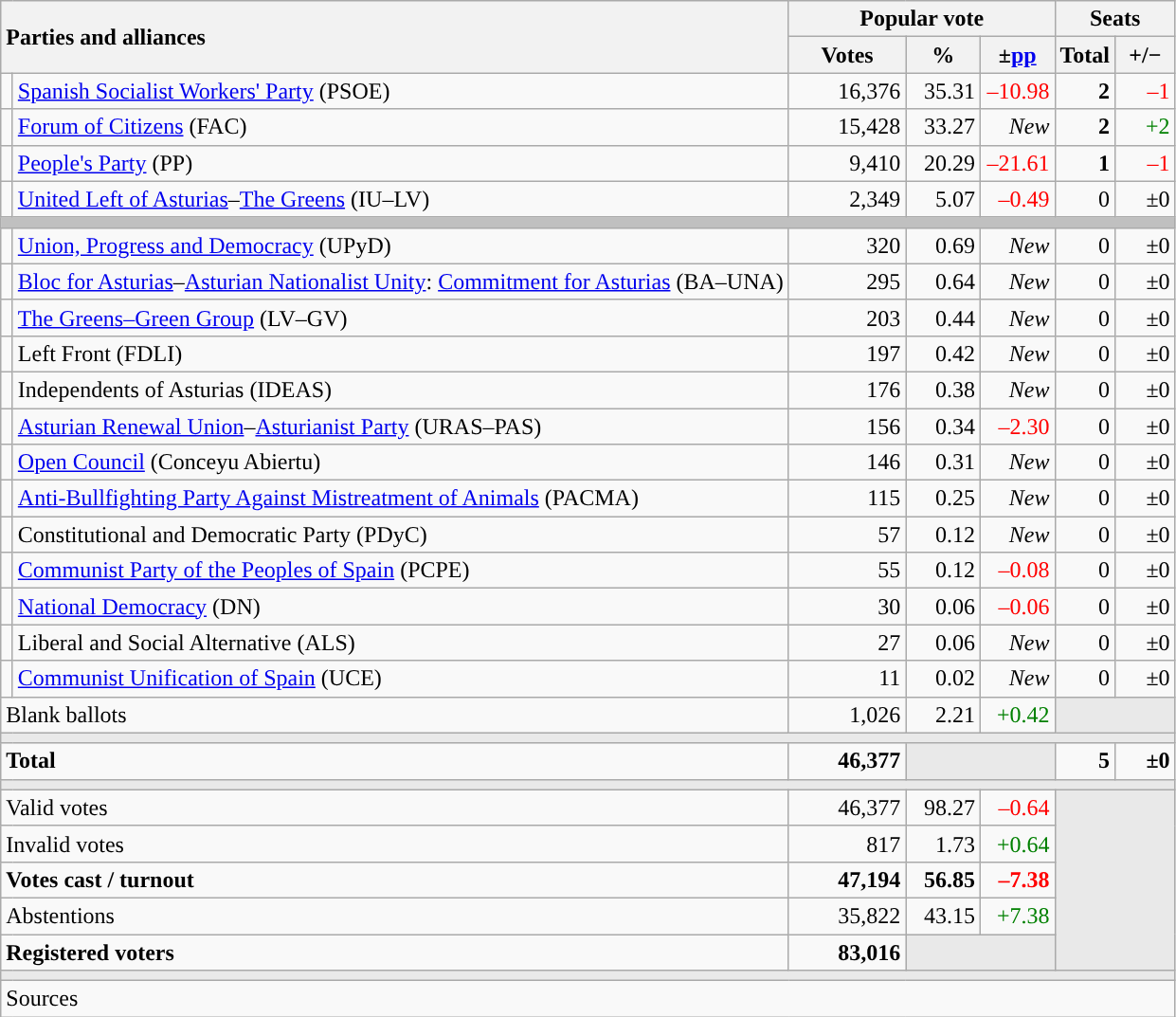<table class="wikitable" style="text-align:right;">
<tr>
<th style="text-align:left;" rowspan="2" colspan="2" width="525">Parties and alliances</th>
<th colspan="3">Popular vote</th>
<th colspan="2">Seats</th>
</tr>
<tr>
<th width="75">Votes</th>
<th width="45">%</th>
<th width="45">±<a href='#'>pp</a></th>
<th width="35">Total</th>
<th width="35">+/−</th>
</tr>
<tr>
<td width="1" style="color:inherit;background:"></td>
<td align="left"><a href='#'>Spanish Socialist Workers' Party</a> (PSOE)</td>
<td>16,376</td>
<td>35.31</td>
<td style="color:red;">–10.98</td>
<td><strong>2</strong></td>
<td style="color:red;">–1</td>
</tr>
<tr>
<td style="color:inherit;background:"></td>
<td align="left"><a href='#'>Forum of Citizens</a> (FAC)</td>
<td>15,428</td>
<td>33.27</td>
<td><em>New</em></td>
<td><strong>2</strong></td>
<td style="color:green;">+2</td>
</tr>
<tr>
<td style="color:inherit;background:"></td>
<td align="left"><a href='#'>People's Party</a> (PP)</td>
<td>9,410</td>
<td>20.29</td>
<td style="color:red;">–21.61</td>
<td><strong>1</strong></td>
<td style="color:red;">–1</td>
</tr>
<tr>
<td style="color:inherit;background:"></td>
<td align="left"><a href='#'>United Left of Asturias</a>–<a href='#'>The Greens</a> (IU–LV)</td>
<td>2,349</td>
<td>5.07</td>
<td style="color:red;">–0.49</td>
<td>0</td>
<td>±0</td>
</tr>
<tr>
<td colspan="7" bgcolor="#C0C0C0"></td>
</tr>
<tr>
<td style="color:inherit;background:"></td>
<td align="left"><a href='#'>Union, Progress and Democracy</a> (UPyD)</td>
<td>320</td>
<td>0.69</td>
<td><em>New</em></td>
<td>0</td>
<td>±0</td>
</tr>
<tr>
<td style="color:inherit;background:"></td>
<td align="left"><a href='#'>Bloc for Asturias</a>–<a href='#'>Asturian Nationalist Unity</a>: <a href='#'>Commitment for Asturias</a> (BA–UNA)</td>
<td>295</td>
<td>0.64</td>
<td><em>New</em></td>
<td>0</td>
<td>±0</td>
</tr>
<tr>
<td style="color:inherit;background:"></td>
<td align="left"><a href='#'>The Greens–Green Group</a> (LV–GV)</td>
<td>203</td>
<td>0.44</td>
<td><em>New</em></td>
<td>0</td>
<td>±0</td>
</tr>
<tr>
<td style="color:inherit;background:"></td>
<td align="left">Left Front (FDLI)</td>
<td>197</td>
<td>0.42</td>
<td><em>New</em></td>
<td>0</td>
<td>±0</td>
</tr>
<tr>
<td style="color:inherit;background:"></td>
<td align="left">Independents of Asturias (IDEAS)</td>
<td>176</td>
<td>0.38</td>
<td><em>New</em></td>
<td>0</td>
<td>±0</td>
</tr>
<tr>
<td style="color:inherit;background:"></td>
<td align="left"><a href='#'>Asturian Renewal Union</a>–<a href='#'>Asturianist Party</a> (URAS–PAS)</td>
<td>156</td>
<td>0.34</td>
<td style="color:red;">–2.30</td>
<td>0</td>
<td>±0</td>
</tr>
<tr>
<td style="color:inherit;background:"></td>
<td align="left"><a href='#'>Open Council</a> (Conceyu Abiertu)</td>
<td>146</td>
<td>0.31</td>
<td><em>New</em></td>
<td>0</td>
<td>±0</td>
</tr>
<tr>
<td style="color:inherit;background:"></td>
<td align="left"><a href='#'>Anti-Bullfighting Party Against Mistreatment of Animals</a> (PACMA)</td>
<td>115</td>
<td>0.25</td>
<td><em>New</em></td>
<td>0</td>
<td>±0</td>
</tr>
<tr>
<td style="color:inherit;background:"></td>
<td align="left">Constitutional and Democratic Party (PDyC)</td>
<td>57</td>
<td>0.12</td>
<td><em>New</em></td>
<td>0</td>
<td>±0</td>
</tr>
<tr>
<td style="color:inherit;background:"></td>
<td align="left"><a href='#'>Communist Party of the Peoples of Spain</a> (PCPE)</td>
<td>55</td>
<td>0.12</td>
<td style="color:red;">–0.08</td>
<td>0</td>
<td>±0</td>
</tr>
<tr>
<td style="color:inherit;background:"></td>
<td align="left"><a href='#'>National Democracy</a> (DN)</td>
<td>30</td>
<td>0.06</td>
<td style="color:red;">–0.06</td>
<td>0</td>
<td>±0</td>
</tr>
<tr>
<td style="color:inherit;background:"></td>
<td align="left">Liberal and Social Alternative (ALS)</td>
<td>27</td>
<td>0.06</td>
<td><em>New</em></td>
<td>0</td>
<td>±0</td>
</tr>
<tr>
<td style="color:inherit;background:"></td>
<td align="left"><a href='#'>Communist Unification of Spain</a> (UCE)</td>
<td>11</td>
<td>0.02</td>
<td><em>New</em></td>
<td>0</td>
<td>±0</td>
</tr>
<tr>
<td align="left" colspan="2">Blank ballots</td>
<td>1,026</td>
<td>2.21</td>
<td style="color:green;">+0.42</td>
<td bgcolor="#E9E9E9" colspan="2"></td>
</tr>
<tr>
<td colspan="7" bgcolor="#E9E9E9"></td>
</tr>
<tr style="font-weight:bold;">
<td align="left" colspan="2">Total</td>
<td>46,377</td>
<td bgcolor="#E9E9E9" colspan="2"></td>
<td>5</td>
<td>±0</td>
</tr>
<tr>
<td colspan="7" bgcolor="#E9E9E9"></td>
</tr>
<tr>
<td align="left" colspan="2">Valid votes</td>
<td>46,377</td>
<td>98.27</td>
<td style="color:red;">–0.64</td>
<td bgcolor="#E9E9E9" colspan="2" rowspan="5"></td>
</tr>
<tr>
<td align="left" colspan="2">Invalid votes</td>
<td>817</td>
<td>1.73</td>
<td style="color:green;">+0.64</td>
</tr>
<tr style="font-weight:bold;">
<td align="left" colspan="2">Votes cast / turnout</td>
<td>47,194</td>
<td>56.85</td>
<td style="color:red;">–7.38</td>
</tr>
<tr>
<td align="left" colspan="2">Abstentions</td>
<td>35,822</td>
<td>43.15</td>
<td style="color:green;">+7.38</td>
</tr>
<tr style="font-weight:bold;">
<td align="left" colspan="2">Registered voters</td>
<td>83,016</td>
<td bgcolor="#E9E9E9" colspan="2"></td>
</tr>
<tr>
<td colspan="7" bgcolor="#E9E9E9"></td>
</tr>
<tr>
<td align="left" colspan="7">Sources</td>
</tr>
</table>
